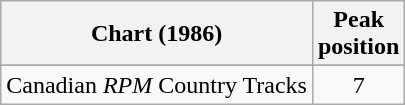<table class="wikitable sortable">
<tr>
<th align="left">Chart (1986)</th>
<th align="center">Peak<br>position</th>
</tr>
<tr>
</tr>
<tr>
<td align="left">Canadian <em>RPM</em> Country Tracks</td>
<td align="center">7</td>
</tr>
</table>
